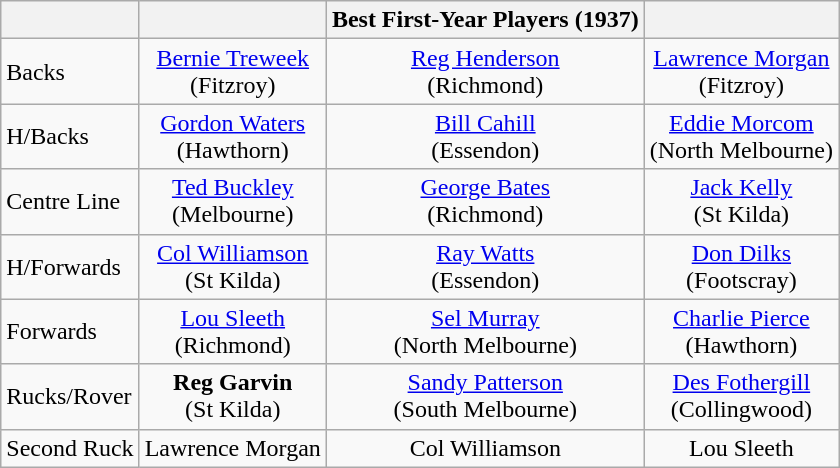<table class="wikitable">
<tr>
<th></th>
<th></th>
<th>Best First-Year Players (1937)</th>
<th></th>
</tr>
<tr>
<td>Backs</td>
<td align=center><a href='#'>Bernie Treweek</a><br>(Fitzroy)</td>
<td align=center><a href='#'>Reg Henderson</a><br>(Richmond)</td>
<td align=center><a href='#'>Lawrence Morgan</a><br>(Fitzroy)</td>
</tr>
<tr>
<td>H/Backs</td>
<td align=center><a href='#'>Gordon Waters</a><br>(Hawthorn)</td>
<td align=center><a href='#'>Bill Cahill</a><br>(Essendon)</td>
<td align=center><a href='#'>Eddie Morcom</a><br>(North Melbourne)</td>
</tr>
<tr>
<td>Centre Line</td>
<td align=center><a href='#'>Ted Buckley</a><br>(Melbourne)</td>
<td align=center><a href='#'>George Bates</a><br>(Richmond)</td>
<td align=center><a href='#'>Jack Kelly</a><br>(St Kilda)</td>
</tr>
<tr>
<td>H/Forwards</td>
<td align=center><a href='#'>Col Williamson</a><br>(St Kilda)</td>
<td align=center><a href='#'>Ray Watts</a><br>(Essendon)</td>
<td align=center><a href='#'>Don Dilks</a><br>(Footscray)</td>
</tr>
<tr>
<td>Forwards</td>
<td align=center><a href='#'>Lou Sleeth</a><br>(Richmond)</td>
<td align=center><a href='#'>Sel Murray</a><br>(North Melbourne)</td>
<td align=center><a href='#'>Charlie Pierce</a><br>(Hawthorn)</td>
</tr>
<tr>
<td>Rucks/Rover</td>
<td align=center><strong>Reg Garvin</strong><br>(St Kilda)</td>
<td align=center><a href='#'>Sandy Patterson</a><br>(South Melbourne)</td>
<td align=center><a href='#'>Des Fothergill</a><br>(Collingwood)</td>
</tr>
<tr>
<td>Second Ruck</td>
<td align=center>Lawrence Morgan</td>
<td align=center>Col Williamson</td>
<td align=center>Lou Sleeth</td>
</tr>
</table>
